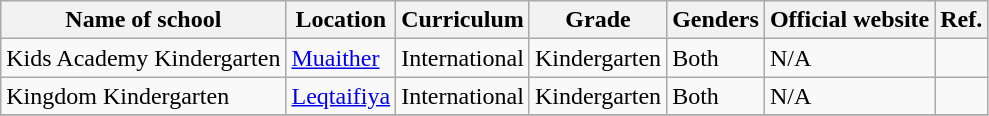<table class="wikitable">
<tr>
<th>Name of school</th>
<th>Location</th>
<th>Curriculum</th>
<th>Grade</th>
<th>Genders</th>
<th>Official website</th>
<th>Ref.</th>
</tr>
<tr>
<td>Kids Academy Kindergarten</td>
<td><a href='#'>Muaither</a></td>
<td>International</td>
<td>Kindergarten</td>
<td>Both</td>
<td>N/A</td>
<td></td>
</tr>
<tr>
<td>Kingdom Kindergarten</td>
<td><a href='#'>Leqtaifiya</a></td>
<td>International</td>
<td>Kindergarten</td>
<td>Both</td>
<td>N/A</td>
<td></td>
</tr>
<tr>
</tr>
</table>
